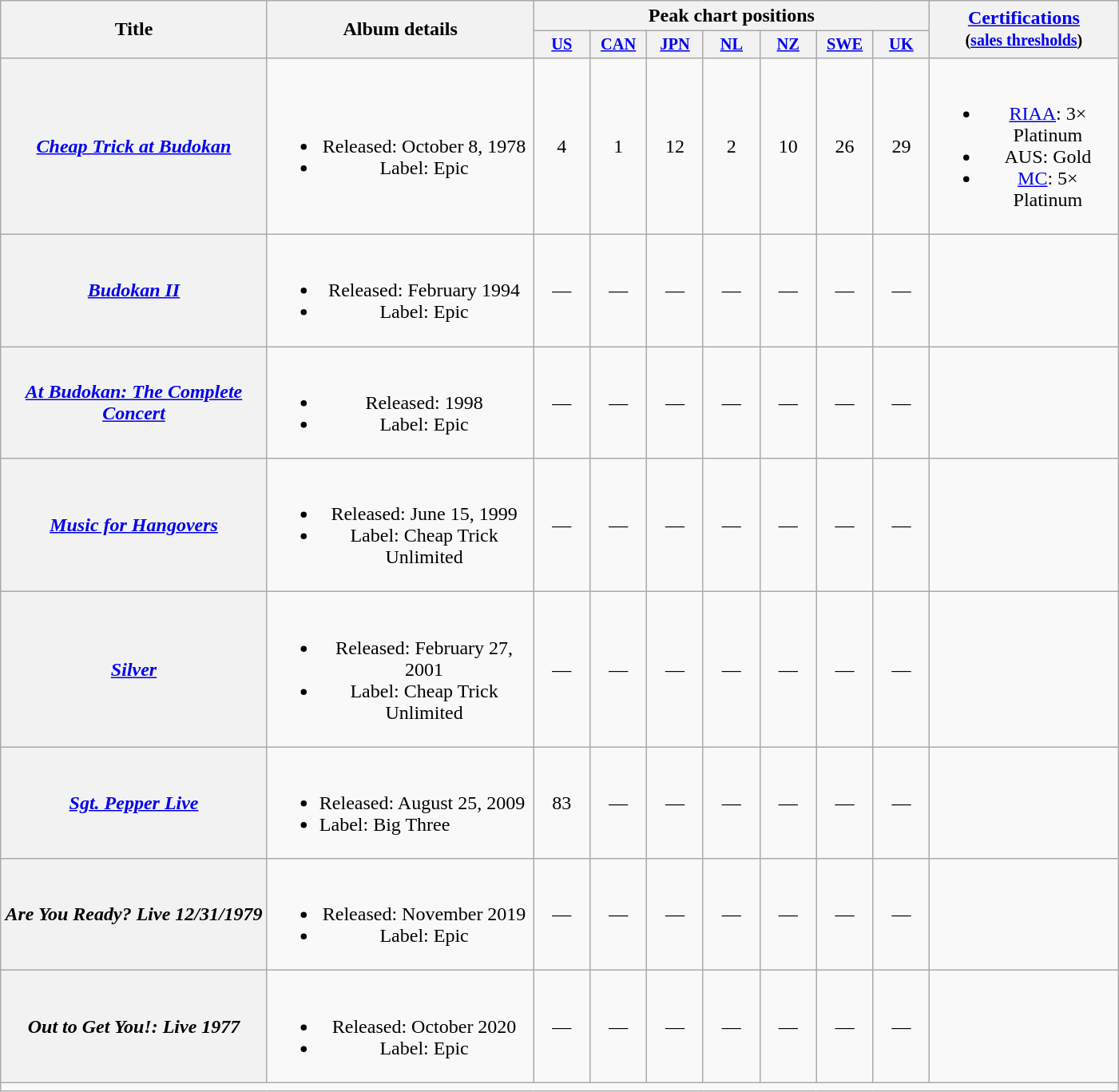<table class="wikitable plainrowheaders" style="text-align:center;">
<tr>
<th rowspan="2" width="215">Title</th>
<th rowspan="2" width="215">Album details</th>
<th colspan="7">Peak chart positions</th>
<th rowspan="2" width="150"><a href='#'>Certifications</a><br><small>(<a href='#'>sales thresholds</a>)</small></th>
</tr>
<tr>
<th style="width:3em;font-size:85%"><a href='#'>US</a><br></th>
<th style="width:3em;font-size:85%"><a href='#'>CAN</a><br></th>
<th style="width:3em;font-size:85%"><a href='#'>JPN</a><br></th>
<th style="width:3em;font-size:85%"><a href='#'>NL</a><br></th>
<th style="width:3em;font-size:85%"><a href='#'>NZ</a><br></th>
<th style="width:3em;font-size:85%"><a href='#'>SWE</a><br></th>
<th style="width:3em;font-size:85%"><a href='#'>UK</a><br></th>
</tr>
<tr>
<th scope="row"><em><a href='#'>Cheap Trick at Budokan</a></em></th>
<td><br><ul><li>Released: October 8, 1978</li><li>Label: Epic</li></ul></td>
<td>4</td>
<td>1</td>
<td>12</td>
<td>2</td>
<td>10</td>
<td>26</td>
<td>29</td>
<td><br><ul><li><a href='#'>RIAA</a>: 3× Platinum</li><li>AUS: Gold</li><li><a href='#'>MC</a>: 5× Platinum</li></ul></td>
</tr>
<tr>
<th scope="row"><em><a href='#'>Budokan II</a></em></th>
<td><br><ul><li>Released: February 1994</li><li>Label: Epic</li></ul></td>
<td>—</td>
<td>—</td>
<td>—</td>
<td>—</td>
<td>—</td>
<td>—</td>
<td>—</td>
<td></td>
</tr>
<tr>
<th scope="row"><em><a href='#'>At Budokan: The Complete Concert</a></em></th>
<td><br><ul><li>Released: 1998</li><li>Label: Epic</li></ul></td>
<td>—</td>
<td>—</td>
<td>—</td>
<td>—</td>
<td>—</td>
<td>—</td>
<td>—</td>
<td></td>
</tr>
<tr>
<th scope="row"><em><a href='#'>Music for Hangovers</a></em></th>
<td><br><ul><li>Released: June 15, 1999</li><li>Label: Cheap Trick Unlimited</li></ul></td>
<td>—</td>
<td>—</td>
<td>—</td>
<td>—</td>
<td>—</td>
<td>—</td>
<td>—</td>
<td></td>
</tr>
<tr>
<th scope="row"><em><a href='#'>Silver</a></em></th>
<td><br><ul><li>Released: February 27, 2001</li><li>Label: Cheap Trick Unlimited</li></ul></td>
<td>—</td>
<td>—</td>
<td>—</td>
<td>—</td>
<td>—</td>
<td>—</td>
<td>—</td>
<td></td>
</tr>
<tr>
<th scope="row"><em><a href='#'>Sgt. Pepper Live</a></em></th>
<td align="left"><br><ul><li>Released: August 25, 2009</li><li>Label: Big Three</li></ul></td>
<td>83</td>
<td>—</td>
<td>—</td>
<td>—</td>
<td>—</td>
<td>—</td>
<td>—</td>
<td></td>
</tr>
<tr>
<th scope="row"><em>Are You Ready? Live 12/31/1979</em></th>
<td><br><ul><li>Released: November 2019</li><li>Label: Epic</li></ul></td>
<td>—</td>
<td>—</td>
<td>—</td>
<td>—</td>
<td>—</td>
<td>—</td>
<td>—</td>
<td></td>
</tr>
<tr>
<th scope="row"><em>Out to Get You!: Live 1977</em></th>
<td><br><ul><li>Released: October 2020</li><li>Label: Epic</li></ul></td>
<td>—</td>
<td>—</td>
<td>—</td>
<td>—</td>
<td>—</td>
<td>—</td>
<td>—</td>
<td></td>
</tr>
<tr>
<td colspan="11"></td>
</tr>
</table>
